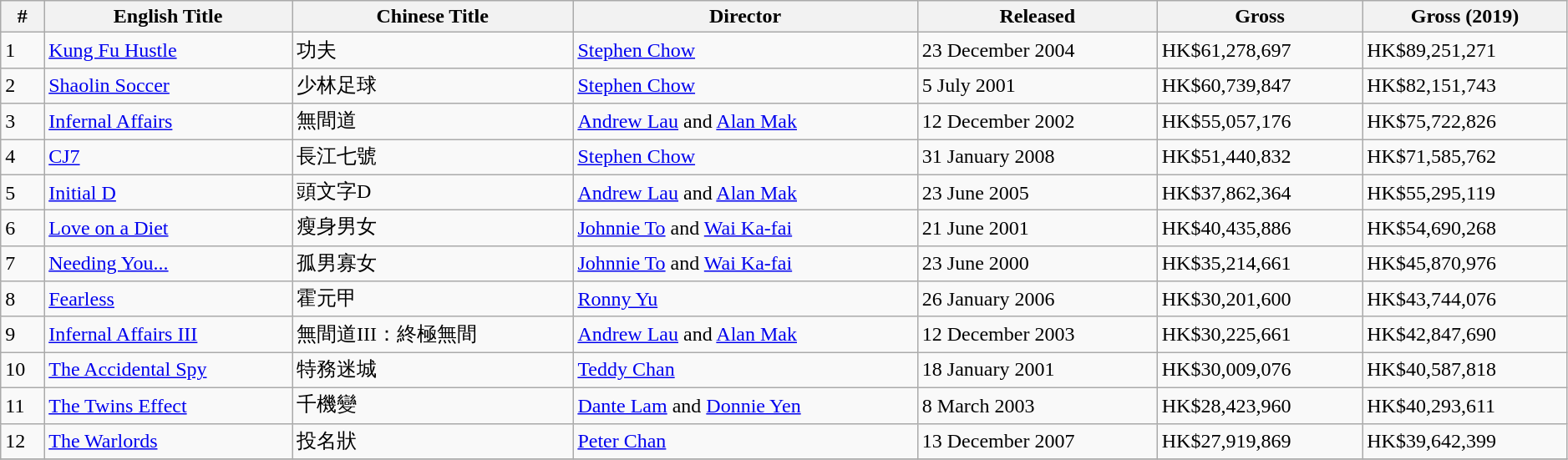<table class="wikitable sortable" width=99%>
<tr>
<th>#</th>
<th>English Title</th>
<th>Chinese Title</th>
<th>Director</th>
<th>Released</th>
<th>Gross</th>
<th>Gross (2019)</th>
</tr>
<tr>
<td>1</td>
<td><a href='#'>Kung Fu Hustle</a></td>
<td>功夫</td>
<td><a href='#'>Stephen Chow</a></td>
<td>23 December 2004</td>
<td>HK$61,278,697</td>
<td>HK$89,251,271</td>
</tr>
<tr>
<td>2</td>
<td><a href='#'>Shaolin Soccer</a></td>
<td>少林足球</td>
<td><a href='#'>Stephen Chow</a></td>
<td>5 July 2001</td>
<td>HK$60,739,847</td>
<td>HK$82,151,743</td>
</tr>
<tr>
<td>3</td>
<td><a href='#'>Infernal Affairs</a></td>
<td>無間道</td>
<td><a href='#'>Andrew Lau</a> and <a href='#'>Alan Mak</a></td>
<td>12 December 2002</td>
<td>HK$55,057,176</td>
<td>HK$75,722,826</td>
</tr>
<tr>
<td>4</td>
<td><a href='#'>CJ7</a></td>
<td>長江七號</td>
<td><a href='#'>Stephen Chow</a></td>
<td>31 January 2008</td>
<td>HK$51,440,832</td>
<td>HK$71,585,762</td>
</tr>
<tr>
<td>5</td>
<td><a href='#'>Initial D</a></td>
<td>頭文字D</td>
<td><a href='#'>Andrew Lau</a> and <a href='#'>Alan Mak</a></td>
<td>23 June 2005</td>
<td>HK$37,862,364</td>
<td>HK$55,295,119</td>
</tr>
<tr>
<td>6</td>
<td><a href='#'>Love on a Diet</a></td>
<td>瘦身男女</td>
<td><a href='#'>Johnnie To</a> and <a href='#'>Wai Ka-fai</a></td>
<td>21 June 2001</td>
<td>HK$40,435,886</td>
<td>HK$54,690,268</td>
</tr>
<tr>
<td>7</td>
<td><a href='#'>Needing You...</a></td>
<td>孤男寡女</td>
<td><a href='#'>Johnnie To</a> and <a href='#'>Wai Ka-fai</a></td>
<td>23 June 2000</td>
<td>HK$35,214,661</td>
<td>HK$45,870,976</td>
</tr>
<tr>
<td>8</td>
<td><a href='#'>Fearless</a></td>
<td>霍元甲</td>
<td><a href='#'>Ronny Yu</a></td>
<td>26 January 2006</td>
<td>HK$30,201,600</td>
<td>HK$43,744,076</td>
</tr>
<tr>
<td>9</td>
<td><a href='#'>Infernal Affairs III</a></td>
<td>無間道III：終極無間</td>
<td><a href='#'>Andrew Lau</a> and <a href='#'>Alan Mak</a></td>
<td>12 December 2003</td>
<td>HK$30,225,661</td>
<td>HK$42,847,690</td>
</tr>
<tr>
<td>10</td>
<td><a href='#'>The Accidental Spy</a></td>
<td>特務迷城</td>
<td><a href='#'>Teddy Chan</a></td>
<td>18 January 2001</td>
<td>HK$30,009,076</td>
<td>HK$40,587,818</td>
</tr>
<tr>
<td>11</td>
<td><a href='#'>The Twins Effect</a></td>
<td>千機變</td>
<td><a href='#'>Dante Lam</a> and <a href='#'>Donnie Yen</a></td>
<td>8 March 2003</td>
<td>HK$28,423,960</td>
<td>HK$40,293,611</td>
</tr>
<tr>
<td>12</td>
<td><a href='#'>The Warlords</a></td>
<td>投名狀</td>
<td><a href='#'>Peter Chan</a></td>
<td>13 December 2007</td>
<td>HK$27,919,869</td>
<td>HK$39,642,399</td>
</tr>
<tr>
</tr>
</table>
